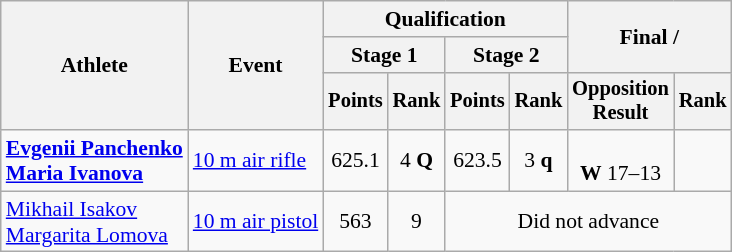<table class="wikitable" style="text-align:center; font-size:90%">
<tr>
<th rowspan=3>Athlete</th>
<th rowspan=3>Event</th>
<th colspan=4>Qualification</th>
<th colspan=2 rowspan=2>Final / </th>
</tr>
<tr>
<th colspan=2>Stage 1</th>
<th colspan=2>Stage 2</th>
</tr>
<tr style="font-size:95%">
<th>Points</th>
<th>Rank</th>
<th>Points</th>
<th>Rank</th>
<th>Opposition<br>Result</th>
<th>Rank</th>
</tr>
<tr>
<td align=left><strong><a href='#'>Evgenii Panchenko</a><br><a href='#'>Maria Ivanova</a></strong></td>
<td align=left><a href='#'>10 m air rifle</a></td>
<td>625.1</td>
<td>4 <strong>Q</strong></td>
<td>623.5</td>
<td>3 <strong>q</strong></td>
<td><br><strong>W</strong> 17–13</td>
<td></td>
</tr>
<tr>
<td align=left><a href='#'>Mikhail Isakov</a><br><a href='#'>Margarita Lomova</a></td>
<td align=left><a href='#'>10 m air pistol</a></td>
<td>563</td>
<td>9</td>
<td colspan=4>Did not advance</td>
</tr>
</table>
